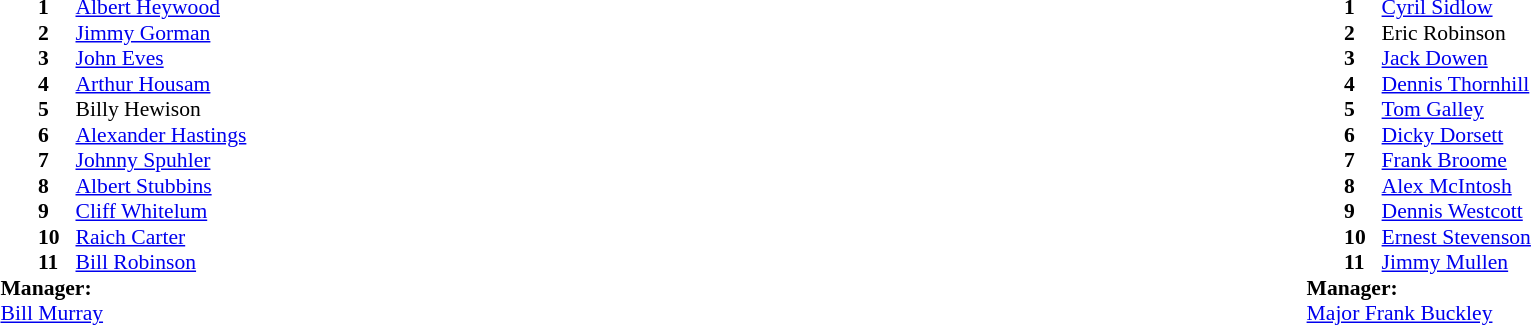<table style="width:100%;">
<tr>
<td style="vertical-align:top; width:50%;"><br><table style="font-size: 90%" cellspacing="0" cellpadding="0">
<tr>
<td colspan="4"></td>
</tr>
<tr>
<th width=25></th>
<th width=25></th>
</tr>
<tr>
<td></td>
<td><strong>1</strong></td>
<td> <a href='#'>Albert Heywood</a></td>
</tr>
<tr>
<td></td>
<td><strong>2</strong></td>
<td> <a href='#'>Jimmy Gorman</a></td>
</tr>
<tr>
<td></td>
<td><strong>3</strong></td>
<td> <a href='#'>John Eves</a></td>
</tr>
<tr>
<td></td>
<td><strong>4</strong></td>
<td> <a href='#'>Arthur Housam</a></td>
</tr>
<tr>
<td></td>
<td><strong>5</strong></td>
<td> Billy Hewison</td>
</tr>
<tr>
<td></td>
<td><strong>6</strong></td>
<td> <a href='#'>Alexander Hastings</a></td>
</tr>
<tr>
<td></td>
<td><strong>7</strong></td>
<td> <a href='#'>Johnny Spuhler</a></td>
</tr>
<tr>
<td></td>
<td><strong>8</strong></td>
<td> <a href='#'>Albert Stubbins</a></td>
</tr>
<tr>
<td></td>
<td><strong>9</strong></td>
<td> <a href='#'>Cliff Whitelum</a></td>
</tr>
<tr>
<td></td>
<td><strong>10</strong></td>
<td> <a href='#'>Raich Carter</a></td>
</tr>
<tr>
<td></td>
<td><strong>11</strong></td>
<td> <a href='#'>Bill Robinson</a></td>
</tr>
<tr>
<td colspan=3><strong>Manager:</strong></td>
</tr>
<tr>
<td colspan=4> <a href='#'>Bill Murray</a></td>
</tr>
</table>
</td>
<td></td>
<td style="vertical-align:top; width:50%;"><br><table cellspacing="0" cellpadding="0" style="font-size:90%; margin:auto;">
<tr>
<td colspan="4"></td>
</tr>
<tr>
<th width=25></th>
<th width=25></th>
</tr>
<tr>
<td></td>
<td><strong>1</strong></td>
<td> <a href='#'>Cyril Sidlow</a></td>
</tr>
<tr>
<td></td>
<td><strong>2</strong></td>
<td> Eric Robinson</td>
</tr>
<tr>
<td></td>
<td><strong>3</strong></td>
<td> <a href='#'>Jack Dowen</a></td>
</tr>
<tr>
<td></td>
<td><strong>4</strong></td>
<td> <a href='#'>Dennis Thornhill</a></td>
</tr>
<tr>
<td></td>
<td><strong>5</strong></td>
<td> <a href='#'>Tom Galley</a></td>
</tr>
<tr>
<td></td>
<td><strong>6</strong></td>
<td> <a href='#'>Dicky Dorsett</a></td>
</tr>
<tr>
<td></td>
<td><strong>7</strong></td>
<td> <a href='#'>Frank Broome</a></td>
</tr>
<tr>
<td></td>
<td><strong>8</strong></td>
<td> <a href='#'>Alex McIntosh</a></td>
</tr>
<tr>
<td></td>
<td><strong>9</strong></td>
<td> <a href='#'>Dennis Westcott</a></td>
</tr>
<tr>
<td></td>
<td><strong>10</strong></td>
<td> <a href='#'>Ernest Stevenson</a></td>
</tr>
<tr>
<td></td>
<td><strong>11</strong></td>
<td> <a href='#'>Jimmy Mullen</a></td>
</tr>
<tr>
<td colspan=3><strong>Manager:</strong></td>
</tr>
<tr>
<td colspan=4> <a href='#'>Major Frank Buckley</a></td>
</tr>
</table>
</td>
</tr>
</table>
